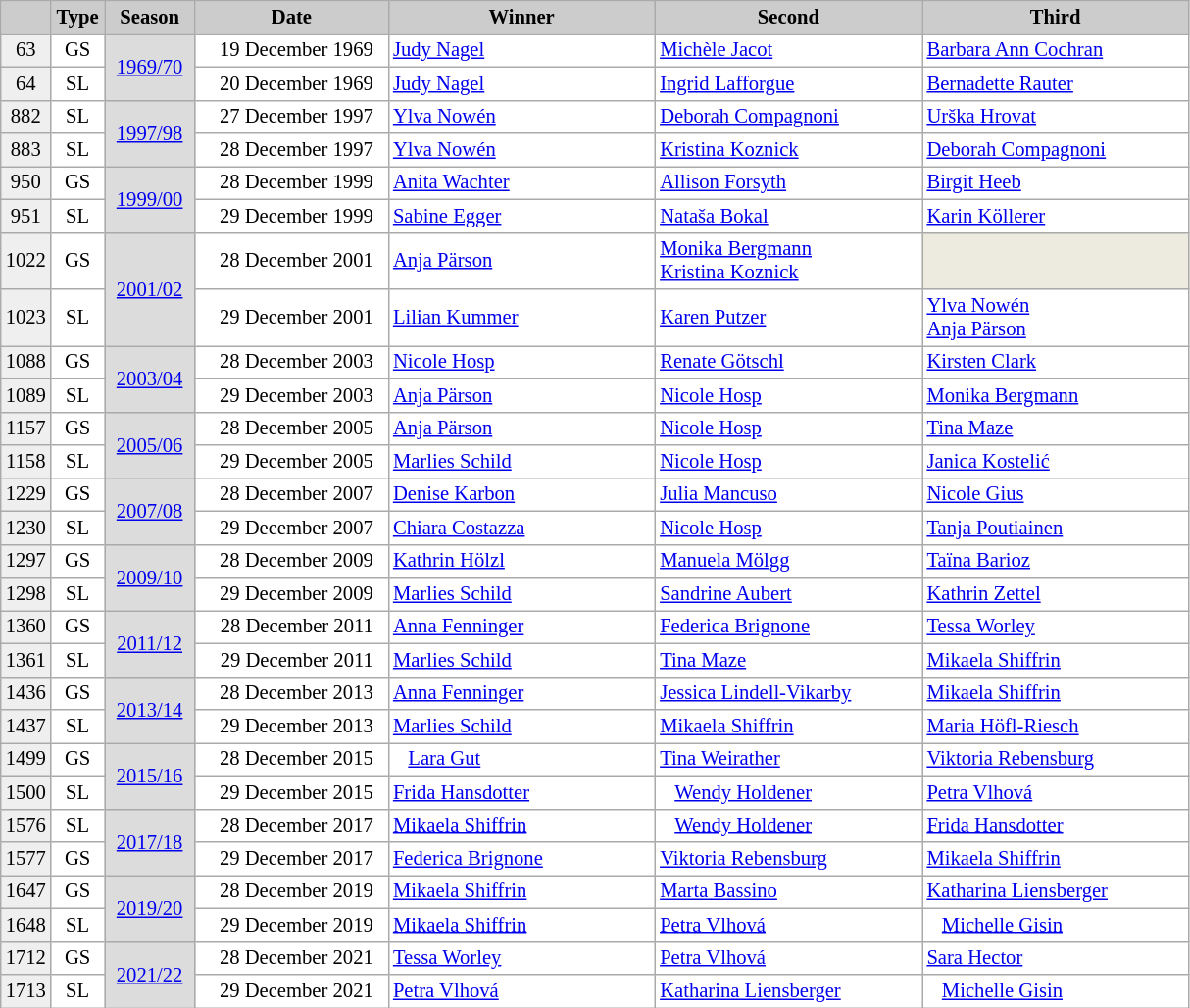<table class="wikitable" style="background:#fff; font-size:86%; line-height:16px; border:grey solid 1px; border-collapse:collapse;">
<tr>
<th style="background-color: #ccc;" width="23"></th>
<th style="background-color: #ccc;" width="30">Type</th>
<th style="background-color: #ccc;" width="55">Season</th>
<th style="background:#ccc;" width="125">Date</th>
<th style="background:#ccc;" width="175">Winner</th>
<th style="background:#ccc;" width="175">Second</th>
<th style="background:#ccc;" width="175">Third</th>
</tr>
<tr>
<td align=center bgcolor="#EFEFEF">63</td>
<td align=center>GS</td>
<td bgcolor=gainsboro align=center rowspan=2><a href='#'>1969/70</a></td>
<td align=right>19 December 1969  </td>
<td> <a href='#'>Judy Nagel</a></td>
<td> <a href='#'>Michèle Jacot</a></td>
<td> <a href='#'>Barbara Ann Cochran</a></td>
</tr>
<tr>
<td align=center bgcolor="#EFEFEF">64</td>
<td align=center>SL</td>
<td align=right>20 December 1969  </td>
<td> <a href='#'>Judy Nagel</a></td>
<td> <a href='#'>Ingrid Lafforgue</a></td>
<td> <a href='#'>Bernadette Rauter</a></td>
</tr>
<tr>
<td align=center bgcolor="#EFEFEF">882</td>
<td align=center>SL</td>
<td bgcolor=gainsboro align=center rowspan=2><a href='#'>1997/98</a></td>
<td align=right>27 December 1997  </td>
<td> <a href='#'>Ylva Nowén</a></td>
<td> <a href='#'>Deborah Compagnoni</a></td>
<td> <a href='#'>Urška Hrovat</a></td>
</tr>
<tr>
<td align=center bgcolor="#EFEFEF">883</td>
<td align=center>SL</td>
<td align=right>28 December 1997  </td>
<td> <a href='#'>Ylva Nowén</a></td>
<td> <a href='#'>Kristina Koznick</a></td>
<td> <a href='#'>Deborah Compagnoni</a></td>
</tr>
<tr>
<td align=center bgcolor="#EFEFEF">950</td>
<td align=center>GS</td>
<td bgcolor=gainsboro align=center rowspan=2><a href='#'>1999/00</a></td>
<td align=right>28 December 1999  </td>
<td> <a href='#'>Anita Wachter</a></td>
<td> <a href='#'>Allison Forsyth</a></td>
<td> <a href='#'>Birgit Heeb</a></td>
</tr>
<tr>
<td align=center bgcolor="#EFEFEF">951</td>
<td align=center>SL</td>
<td align=right>29 December 1999  </td>
<td> <a href='#'>Sabine Egger</a></td>
<td> <a href='#'>Nataša Bokal</a></td>
<td> <a href='#'>Karin Köllerer</a></td>
</tr>
<tr>
<td align=center bgcolor="#EFEFEF">1022</td>
<td align=center>GS</td>
<td bgcolor=gainsboro align=center rowspan=2><a href='#'>2001/02</a></td>
<td align=right>28 December 2001  </td>
<td> <a href='#'>Anja Pärson</a></td>
<td> <a href='#'>Monika Bergmann</a><br> <a href='#'>Kristina Koznick</a></td>
<td bgcolor="EDEAE0"></td>
</tr>
<tr>
<td align=center bgcolor="#EFEFEF">1023</td>
<td align=center>SL</td>
<td align=right>29 December 2001  </td>
<td> <a href='#'>Lilian Kummer</a></td>
<td> <a href='#'>Karen Putzer</a></td>
<td> <a href='#'>Ylva Nowén</a><br> <a href='#'>Anja Pärson</a></td>
</tr>
<tr>
<td align=center bgcolor="#EFEFEF">1088</td>
<td align=center>GS</td>
<td bgcolor=gainsboro align=center rowspan=2><a href='#'>2003/04</a></td>
<td align=right>28 December 2003  </td>
<td> <a href='#'>Nicole Hosp</a></td>
<td> <a href='#'>Renate Götschl</a></td>
<td> <a href='#'>Kirsten Clark</a></td>
</tr>
<tr>
<td align=center bgcolor="#EFEFEF">1089</td>
<td align=center>SL</td>
<td align=right>29 December 2003  </td>
<td> <a href='#'>Anja Pärson</a></td>
<td> <a href='#'>Nicole Hosp</a></td>
<td> <a href='#'>Monika Bergmann</a></td>
</tr>
<tr>
<td align=center bgcolor="#EFEFEF">1157</td>
<td align=center>GS</td>
<td bgcolor=gainsboro align=center rowspan=2><a href='#'>2005/06</a></td>
<td align=right>28 December 2005  </td>
<td> <a href='#'>Anja Pärson</a></td>
<td> <a href='#'>Nicole Hosp</a></td>
<td> <a href='#'>Tina Maze</a></td>
</tr>
<tr>
<td align=center bgcolor="#EFEFEF">1158</td>
<td align=center>SL</td>
<td align=right>29 December 2005  </td>
<td> <a href='#'>Marlies Schild</a></td>
<td> <a href='#'>Nicole Hosp</a></td>
<td> <a href='#'>Janica Kostelić</a></td>
</tr>
<tr>
<td align=center bgcolor="#EFEFEF">1229</td>
<td align=center>GS</td>
<td bgcolor=gainsboro align=center rowspan=2><a href='#'>2007/08</a></td>
<td align=right>28 December 2007  </td>
<td> <a href='#'>Denise Karbon</a></td>
<td> <a href='#'>Julia Mancuso</a></td>
<td> <a href='#'>Nicole Gius</a></td>
</tr>
<tr>
<td align=center bgcolor="#EFEFEF">1230</td>
<td align=center>SL</td>
<td align=right>29 December 2007  </td>
<td> <a href='#'>Chiara Costazza</a></td>
<td> <a href='#'>Nicole Hosp</a></td>
<td> <a href='#'>Tanja Poutiainen</a></td>
</tr>
<tr>
<td align=center bgcolor="#EFEFEF">1297</td>
<td align=center>GS</td>
<td bgcolor=gainsboro align=center rowspan=2><a href='#'>2009/10</a></td>
<td align=right>28 December 2009  </td>
<td> <a href='#'>Kathrin Hölzl</a></td>
<td> <a href='#'>Manuela Mölgg</a></td>
<td> <a href='#'>Taïna Barioz</a></td>
</tr>
<tr>
<td align=center bgcolor="#EFEFEF">1298</td>
<td align=center>SL</td>
<td align=right>29 December 2009  </td>
<td> <a href='#'>Marlies Schild</a></td>
<td> <a href='#'>Sandrine Aubert</a></td>
<td> <a href='#'>Kathrin Zettel</a></td>
</tr>
<tr>
<td align=center bgcolor="#EFEFEF">1360</td>
<td align=center>GS</td>
<td bgcolor=gainsboro align=center rowspan=2><a href='#'>2011/12</a></td>
<td align=right>28 December 2011  </td>
<td> <a href='#'>Anna Fenninger</a></td>
<td> <a href='#'>Federica Brignone</a></td>
<td> <a href='#'>Tessa Worley</a></td>
</tr>
<tr>
<td align=center bgcolor="#EFEFEF">1361</td>
<td align=center>SL</td>
<td align=right>29 December 2011  </td>
<td> <a href='#'>Marlies Schild</a></td>
<td> <a href='#'>Tina Maze</a></td>
<td> <a href='#'>Mikaela Shiffrin</a></td>
</tr>
<tr>
<td align=center bgcolor="#EFEFEF">1436</td>
<td align=center>GS</td>
<td bgcolor=gainsboro align=center rowspan=2><a href='#'>2013/14</a></td>
<td align=right>28 December 2013  </td>
<td> <a href='#'>Anna Fenninger</a></td>
<td> <a href='#'>Jessica Lindell-Vikarby</a></td>
<td> <a href='#'>Mikaela Shiffrin</a></td>
</tr>
<tr>
<td align=center bgcolor="#EFEFEF">1437</td>
<td align=center>SL</td>
<td align=right>29 December 2013  </td>
<td> <a href='#'>Marlies Schild</a></td>
<td> <a href='#'>Mikaela Shiffrin</a></td>
<td> <a href='#'>Maria Höfl-Riesch</a></td>
</tr>
<tr>
<td align=center bgcolor="#EFEFEF">1499</td>
<td align=center>GS</td>
<td bgcolor=gainsboro align=center rowspan=2><a href='#'>2015/16</a></td>
<td align=right>28 December 2015  </td>
<td>   <a href='#'>Lara Gut</a></td>
<td> <a href='#'>Tina Weirather</a></td>
<td> <a href='#'>Viktoria Rebensburg</a></td>
</tr>
<tr>
<td align=center bgcolor="#EFEFEF">1500</td>
<td align=center>SL</td>
<td align=right>29 December 2015  </td>
<td> <a href='#'>Frida Hansdotter</a></td>
<td>   <a href='#'>Wendy Holdener</a></td>
<td> <a href='#'>Petra Vlhová</a></td>
</tr>
<tr>
<td align=center bgcolor="#EFEFEF">1576</td>
<td align=center>SL</td>
<td bgcolor=gainsboro align=center rowspan=2><a href='#'>2017/18</a></td>
<td align=right>28 December 2017  </td>
<td> <a href='#'>Mikaela Shiffrin</a></td>
<td>   <a href='#'>Wendy Holdener</a></td>
<td> <a href='#'>Frida Hansdotter</a></td>
</tr>
<tr>
<td align=center bgcolor="#EFEFEF">1577</td>
<td align=center>GS</td>
<td align=right>29 December 2017  </td>
<td> <a href='#'>Federica Brignone</a></td>
<td> <a href='#'>Viktoria Rebensburg</a></td>
<td> <a href='#'>Mikaela Shiffrin</a></td>
</tr>
<tr>
<td align=center bgcolor="#EFEFEF">1647</td>
<td align=center>GS</td>
<td bgcolor=gainsboro align=center rowspan=2><a href='#'>2019/20</a></td>
<td align=right>28 December 2019  </td>
<td> <a href='#'>Mikaela Shiffrin</a></td>
<td> <a href='#'>Marta Bassino</a></td>
<td> <a href='#'>Katharina Liensberger</a></td>
</tr>
<tr>
<td align=center bgcolor="#EFEFEF">1648</td>
<td align=center>SL</td>
<td align=right>29 December 2019  </td>
<td> <a href='#'>Mikaela Shiffrin</a></td>
<td> <a href='#'>Petra Vlhová</a></td>
<td>   <a href='#'>Michelle Gisin</a></td>
</tr>
<tr>
<td align=center bgcolor="#EFEFEF">1712</td>
<td align=center>GS</td>
<td bgcolor=gainsboro align=center rowspan=2><a href='#'>2021/22</a></td>
<td align=right>28 December 2021  </td>
<td> <a href='#'>Tessa Worley</a></td>
<td> <a href='#'>Petra Vlhová</a></td>
<td> <a href='#'>Sara Hector</a></td>
</tr>
<tr>
<td align=center bgcolor="#EFEFEF">1713</td>
<td align=center>SL</td>
<td align=right>29 December 2021  </td>
<td> <a href='#'>Petra Vlhová</a></td>
<td> <a href='#'>Katharina Liensberger</a></td>
<td>   <a href='#'>Michelle Gisin</a></td>
</tr>
</table>
